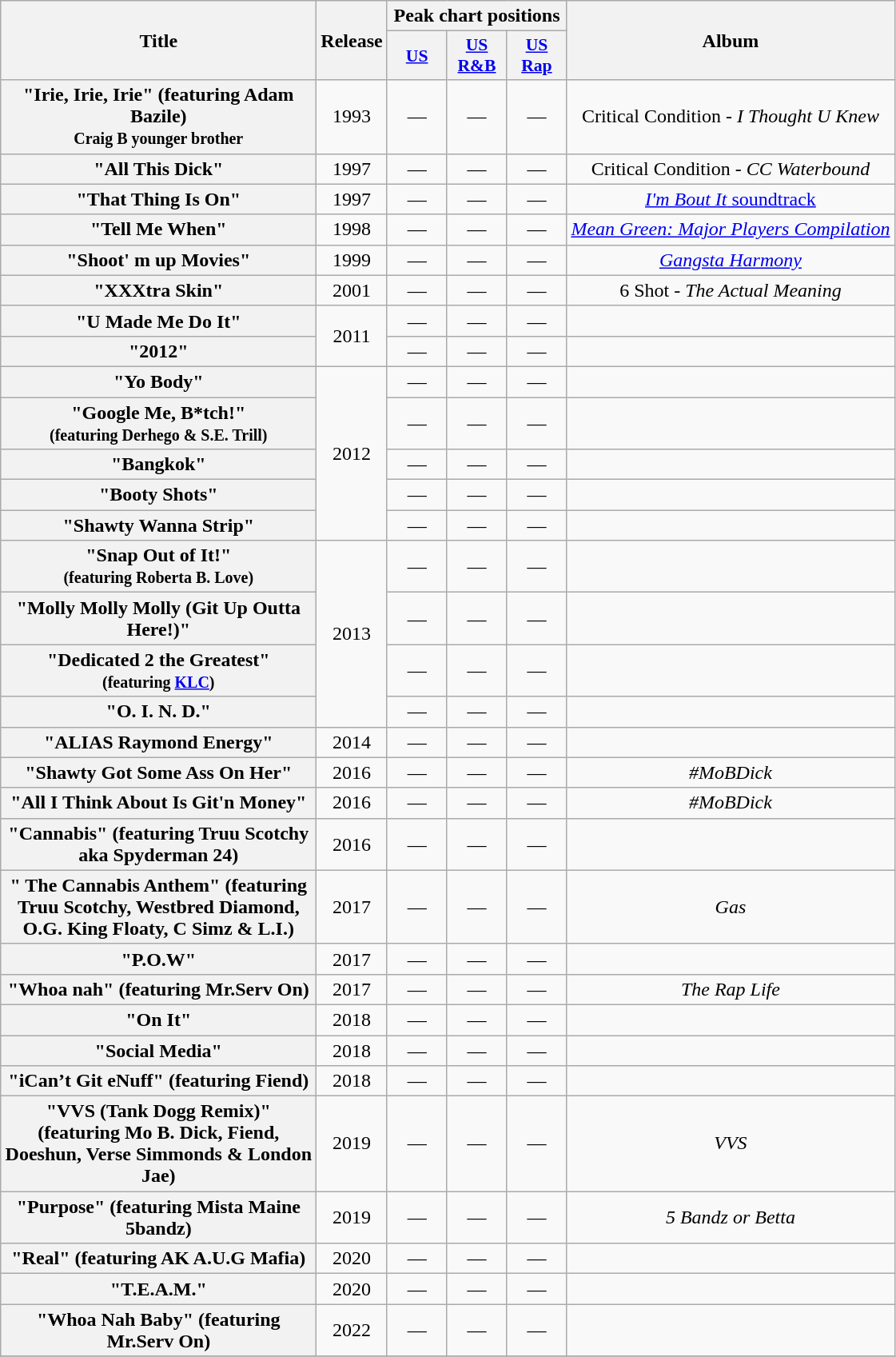<table class="wikitable plainrowheaders" style="text-align:center;">
<tr>
<th scope="col" rowspan="2" style="width:16em;">Title</th>
<th scope="col" rowspan="2">Release</th>
<th scope="col" colspan="3">Peak chart positions</th>
<th scope="col" rowspan="2">Album</th>
</tr>
<tr>
<th style="width:3em; font-size:90%"><a href='#'>US</a></th>
<th style="width:3em; font-size:90%"><a href='#'>US<br>R&B</a></th>
<th style="width:3em; font-size:90%"><a href='#'>US<br>Rap</a></th>
</tr>
<tr>
<th scope="row">"Irie, Irie, Irie" (featuring Adam Bazile)<br><small>Craig B younger brother </small></th>
<td>1993</td>
<td>—</td>
<td>—</td>
<td>—</td>
<td>Critical Condition - <em>I Thought U Knew</em></td>
</tr>
<tr>
<th scope="row">"All This Dick"</th>
<td>1997</td>
<td>—</td>
<td>—</td>
<td>—</td>
<td>Critical Condition - <em>CC Waterbound</em></td>
</tr>
<tr>
<th scope="row">"That Thing Is On"</th>
<td>1997</td>
<td>—</td>
<td>—</td>
<td>—</td>
<td><a href='#'><em>I'm Bout It</em> soundtrack</a></td>
</tr>
<tr>
<th scope="row">"Tell Me When"</th>
<td>1998</td>
<td>—</td>
<td>—</td>
<td>—</td>
<td><em><a href='#'>Mean Green: Major Players Compilation</a></em></td>
</tr>
<tr>
<th scope="row">"Shoot' m up Movies"</th>
<td>1999</td>
<td>—</td>
<td>—</td>
<td>—</td>
<td><em><a href='#'>Gangsta Harmony</a></em></td>
</tr>
<tr>
<th scope="row">"XXXtra Skin"</th>
<td>2001</td>
<td>—</td>
<td>—</td>
<td>—</td>
<td>6 Shot - <em>The Actual Meaning</em></td>
</tr>
<tr>
<th scope="row">"U Made Me Do It"</th>
<td rowspan="2">2011</td>
<td>—</td>
<td>—</td>
<td>—</td>
<td></td>
</tr>
<tr>
<th scope="row">"2012"</th>
<td>—</td>
<td>—</td>
<td>—</td>
<td></td>
</tr>
<tr>
<th scope="row">"Yo Body"</th>
<td rowspan="5">2012</td>
<td>—</td>
<td>—</td>
<td>—</td>
<td></td>
</tr>
<tr>
<th scope="row">"Google Me, B*tch!"<br><small>(featuring Derhego & S.E. Trill)</small></th>
<td>—</td>
<td>—</td>
<td>—</td>
<td></td>
</tr>
<tr>
<th scope="row">"Bangkok"</th>
<td>—</td>
<td>—</td>
<td>—</td>
<td></td>
</tr>
<tr>
<th scope="row">"Booty Shots"</th>
<td>—</td>
<td>—</td>
<td>—</td>
<td></td>
</tr>
<tr>
<th scope="row">"Shawty Wanna Strip"</th>
<td>—</td>
<td>—</td>
<td>—</td>
<td></td>
</tr>
<tr>
<th scope="row">"Snap Out of It!"<br><small>(featuring Roberta B. Love)</small></th>
<td rowspan="4">2013</td>
<td>—</td>
<td>—</td>
<td>—</td>
<td></td>
</tr>
<tr>
<th scope="row">"Molly Molly Molly (Git Up Outta Here!)"</th>
<td>—</td>
<td>—</td>
<td>—</td>
<td></td>
</tr>
<tr>
<th scope="row">"Dedicated 2 the Greatest"<br><small>(featuring <a href='#'>KLC</a>)</small></th>
<td>—</td>
<td>—</td>
<td>—</td>
<td></td>
</tr>
<tr>
<th scope="row">"O. I. N. D."</th>
<td>—</td>
<td>—</td>
<td>—</td>
<td></td>
</tr>
<tr>
<th scope="row">"ALIAS Raymond Energy"</th>
<td>2014</td>
<td>—</td>
<td>—</td>
<td>—</td>
<td></td>
</tr>
<tr>
<th scope="row">"Shawty Got Some Ass On Her"</th>
<td>2016</td>
<td>—</td>
<td>—</td>
<td>—</td>
<td><em>#MoBDick</em></td>
</tr>
<tr>
<th scope="row">"All I Think About Is Git'n Money"</th>
<td>2016</td>
<td>—</td>
<td>—</td>
<td>—</td>
<td><em>#MoBDick</em></td>
</tr>
<tr>
<th scope="row">"Cannabis" (featuring Truu Scotchy aka Spyderman 24)</th>
<td>2016</td>
<td>—</td>
<td>—</td>
<td>—</td>
<td></td>
</tr>
<tr>
<th scope="row">" The Cannabis Anthem" (featuring Truu Scotchy, Westbred Diamond, O.G. King Floaty, C Simz & L.I.)</th>
<td>2017</td>
<td>—</td>
<td>—</td>
<td>—</td>
<td><em>Gas</em></td>
</tr>
<tr>
<th scope="row">"P.O.W"</th>
<td>2017</td>
<td>—</td>
<td>—</td>
<td>—</td>
<td></td>
</tr>
<tr>
<th scope="row">"Whoa nah" (featuring Mr.Serv On)</th>
<td>2017</td>
<td>—</td>
<td>—</td>
<td>—</td>
<td><em>The Rap Life</em></td>
</tr>
<tr>
<th scope="row">"On It"</th>
<td>2018</td>
<td>—</td>
<td>—</td>
<td>—</td>
<td></td>
</tr>
<tr>
<th scope="row">"Social Media"</th>
<td>2018</td>
<td>—</td>
<td>—</td>
<td>—</td>
<td></td>
</tr>
<tr>
<th scope="row">"iCan’t Git eNuff" (featuring Fiend)</th>
<td>2018</td>
<td>—</td>
<td>—</td>
<td>—</td>
<td></td>
</tr>
<tr>
<th scope="row">"VVS (Tank Dogg Remix)" (featuring Mo B. Dick, Fiend, Doeshun, Verse Simmonds & London Jae)</th>
<td>2019</td>
<td>—</td>
<td>—</td>
<td>—</td>
<td><em>VVS</em></td>
</tr>
<tr>
<th scope="row">"Purpose" (featuring Mista Maine 5bandz)</th>
<td>2019</td>
<td>—</td>
<td>—</td>
<td>—</td>
<td><em>5 Bandz or Betta</em></td>
</tr>
<tr>
<th scope="row">"Real" (featuring AK A.U.G Mafia)</th>
<td>2020</td>
<td>—</td>
<td>—</td>
<td>—</td>
<td></td>
</tr>
<tr>
<th scope="row">"T.E.A.M."</th>
<td>2020</td>
<td>—</td>
<td>—</td>
<td>—</td>
<td></td>
</tr>
<tr>
<th scope="row">"Whoa Nah Baby" (featuring Mr.Serv On)</th>
<td>2022</td>
<td>—</td>
<td>—</td>
<td>—</td>
<td></td>
</tr>
<tr>
</tr>
</table>
